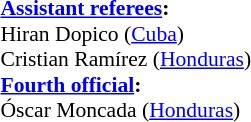<table width=50% style="font-size: 90%">
<tr>
<td><br><br><strong><a href='#'>Assistant referees</a>:</strong>
<br>Hiran Dopico (<a href='#'>Cuba</a>)
<br>Cristian Ramírez (<a href='#'>Honduras</a>)
<br><strong><a href='#'>Fourth official</a>:</strong>
<br>Óscar Moncada (<a href='#'>Honduras</a>)</td>
</tr>
</table>
